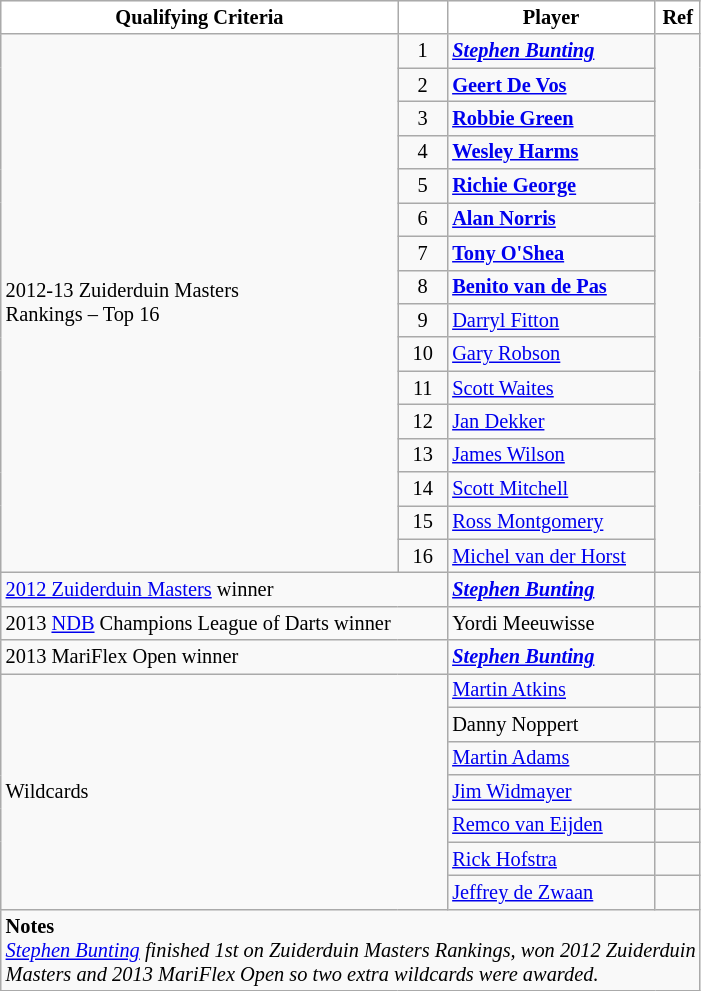<table class="wikitable sortable collapsible collapsed" style="font-size:85%;">
<tr>
<th style="background:#ffffff; color:black;">Qualifying Criteria</th>
<th style="background:#ffffff; color:black;"></th>
<th style="background:#ffffff; color:black;">Player</th>
<th style="background:#ffffff; color:black;">Ref</th>
</tr>
<tr>
<td rowspan=16>2012-13 Zuiderduin Masters<br>Rankings – Top 16</td>
<td style="text-align: center;">1</td>
<td> <strong><em><a href='#'>Stephen Bunting</a></em></strong></td>
<td rowspan=16></td>
</tr>
<tr>
<td style="text-align: center;">2</td>
<td> <strong><a href='#'>Geert De Vos</a></strong></td>
</tr>
<tr>
<td style="text-align: center;">3</td>
<td> <strong><a href='#'>Robbie Green</a></strong></td>
</tr>
<tr>
<td style="text-align: center;">4</td>
<td> <strong><a href='#'>Wesley Harms</a></strong></td>
</tr>
<tr>
<td style="text-align: center;">5</td>
<td> <strong><a href='#'>Richie George</a></strong></td>
</tr>
<tr>
<td style="text-align: center;">6</td>
<td> <strong><a href='#'>Alan Norris</a></strong></td>
</tr>
<tr>
<td style="text-align: center;">7</td>
<td> <strong><a href='#'>Tony O'Shea</a></strong></td>
</tr>
<tr>
<td style="text-align: center;">8</td>
<td> <strong><a href='#'>Benito van de Pas</a></strong></td>
</tr>
<tr>
<td style="text-align: center;">9</td>
<td> <a href='#'>Darryl Fitton</a></td>
</tr>
<tr>
<td style="text-align: center;">10</td>
<td> <a href='#'>Gary Robson</a></td>
</tr>
<tr>
<td style="text-align: center;">11</td>
<td> <a href='#'>Scott Waites</a></td>
</tr>
<tr>
<td style="text-align: center;">12</td>
<td> <a href='#'>Jan Dekker</a></td>
</tr>
<tr>
<td style="text-align: center;">13</td>
<td> <a href='#'>James Wilson</a></td>
</tr>
<tr>
<td style="text-align: center;">14</td>
<td> <a href='#'>Scott Mitchell</a></td>
</tr>
<tr>
<td style="text-align: center;">15</td>
<td> <a href='#'>Ross Montgomery</a></td>
</tr>
<tr>
<td style="text-align: center;">16</td>
<td> <a href='#'>Michel van der Horst</a></td>
</tr>
<tr>
<td colspan=2><a href='#'>2012 Zuiderduin Masters</a> winner</td>
<td> <strong><em><a href='#'>Stephen Bunting</a></em></strong></td>
<td></td>
</tr>
<tr>
<td colspan=2>2013 <a href='#'>NDB</a> Champions League of Darts winner</td>
<td> Yordi Meeuwisse</td>
<td></td>
</tr>
<tr>
<td colspan=2>2013 MariFlex Open winner</td>
<td> <strong><em><a href='#'>Stephen Bunting</a></em></strong></td>
<td></td>
</tr>
<tr>
<td rowspan=7 colspan=2>Wildcards</td>
<td> <a href='#'>Martin Atkins</a></td>
<td></td>
</tr>
<tr>
<td> Danny Noppert</td>
<td></td>
</tr>
<tr>
<td> <a href='#'>Martin Adams</a></td>
<td></td>
</tr>
<tr>
<td> <a href='#'>Jim Widmayer</a></td>
<td></td>
</tr>
<tr>
<td> <a href='#'>Remco van Eijden</a></td>
<td></td>
</tr>
<tr>
<td> <a href='#'>Rick Hofstra</a></td>
<td></td>
</tr>
<tr>
<td> <a href='#'>Jeffrey de Zwaan</a></td>
<td></td>
</tr>
<tr>
<td colspan=4><strong>Notes</strong><br><em><a href='#'>Stephen Bunting</a> finished 1st on Zuiderduin Masters Rankings, won 2012 Zuiderduin<br>Masters and 2013 MariFlex Open so two extra wildcards were awarded.</em></td>
</tr>
</table>
